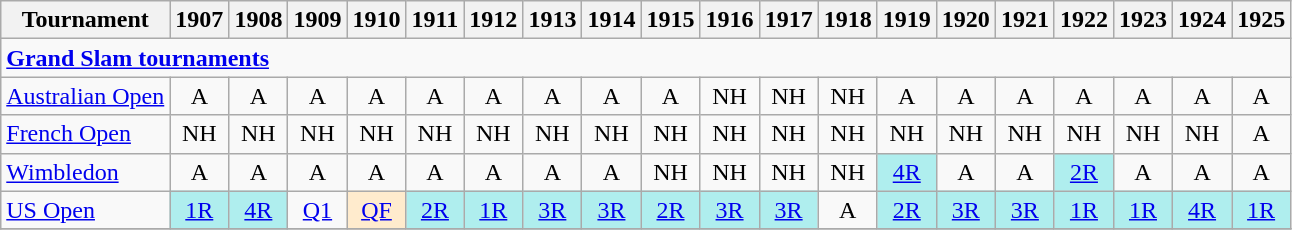<table class=wikitable style=text-align:center>
<tr>
<th>Tournament</th>
<th>1907</th>
<th>1908</th>
<th>1909</th>
<th>1910</th>
<th>1911</th>
<th>1912</th>
<th>1913</th>
<th>1914</th>
<th>1915</th>
<th>1916</th>
<th>1917</th>
<th>1918</th>
<th>1919</th>
<th>1920</th>
<th>1921</th>
<th>1922</th>
<th>1923</th>
<th>1924</th>
<th>1925</th>
</tr>
<tr>
<td colspan=20 align=left><strong><a href='#'>Grand Slam tournaments</a></strong></td>
</tr>
<tr>
<td align=left><a href='#'>Australian Open</a></td>
<td>A</td>
<td>A</td>
<td>A</td>
<td>A</td>
<td>A</td>
<td>A</td>
<td>A</td>
<td>A</td>
<td>A</td>
<td>NH</td>
<td>NH</td>
<td>NH</td>
<td>A</td>
<td>A</td>
<td>A</td>
<td>A</td>
<td>A</td>
<td>A</td>
<td>A</td>
</tr>
<tr>
<td align=left><a href='#'>French Open</a></td>
<td>NH</td>
<td>NH</td>
<td>NH</td>
<td>NH</td>
<td>NH</td>
<td>NH</td>
<td>NH</td>
<td>NH</td>
<td>NH</td>
<td>NH</td>
<td>NH</td>
<td>NH</td>
<td>NH</td>
<td>NH</td>
<td>NH</td>
<td>NH</td>
<td>NH</td>
<td>NH</td>
<td>A</td>
</tr>
<tr>
<td align=left><a href='#'>Wimbledon</a></td>
<td>A</td>
<td>A</td>
<td>A</td>
<td>A</td>
<td>A</td>
<td>A</td>
<td>A</td>
<td>A</td>
<td>NH</td>
<td>NH</td>
<td>NH</td>
<td>NH</td>
<td bgcolor=afeeee><a href='#'>4R</a></td>
<td>A</td>
<td>A</td>
<td bgcolor=afeeee><a href='#'>2R</a></td>
<td>A</td>
<td>A</td>
<td>A</td>
</tr>
<tr>
<td align=left><a href='#'>US Open</a></td>
<td bgcolor=afeeee><a href='#'>1R</a></td>
<td bgcolor=afeeee><a href='#'>4R</a></td>
<td><a href='#'>Q1</a></td>
<td bgcolor=ffebcd><a href='#'>QF</a></td>
<td bgcolor=afeeee><a href='#'>2R</a></td>
<td bgcolor=afeeee><a href='#'>1R</a></td>
<td bgcolor=afeeee><a href='#'>3R</a></td>
<td bgcolor=afeeee><a href='#'>3R</a></td>
<td bgcolor=afeeee><a href='#'>2R</a></td>
<td bgcolor=afeeee><a href='#'>3R</a></td>
<td bgcolor=afeeee><a href='#'>3R</a></td>
<td>A</td>
<td bgcolor=afeeee><a href='#'>2R</a></td>
<td bgcolor=afeeee><a href='#'>3R</a></td>
<td bgcolor=afeeee><a href='#'>3R</a></td>
<td bgcolor=afeeee><a href='#'>1R</a></td>
<td bgcolor=afeeee><a href='#'>1R</a></td>
<td bgcolor=afeeee><a href='#'>4R</a></td>
<td bgcolor=afeeee><a href='#'>1R</a></td>
</tr>
<tr>
</tr>
</table>
